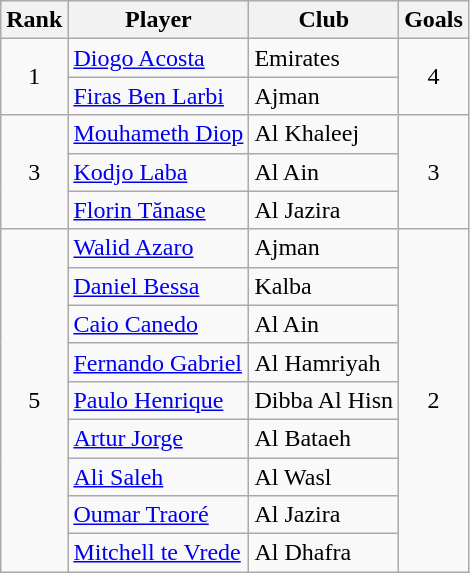<table class=wikitable>
<tr>
<th>Rank</th>
<th>Player</th>
<th>Club</th>
<th>Goals</th>
</tr>
<tr>
<td align="center" rowspan=2>1</td>
<td align=left> <a href='#'>Diogo Acosta</a></td>
<td align=left>Emirates</td>
<td align="center" rowspan=2>4</td>
</tr>
<tr>
<td align=left> <a href='#'>Firas Ben Larbi</a></td>
<td align=left>Ajman</td>
</tr>
<tr>
<td align="center" rowspan=3>3</td>
<td align=left>  <a href='#'>Mouhameth Diop</a></td>
<td align=left>Al Khaleej</td>
<td align="center" rowspan=3>3</td>
</tr>
<tr>
<td align=left>  <a href='#'>Kodjo Laba</a></td>
<td align=left>Al Ain</td>
</tr>
<tr>
<td align=left> <a href='#'>Florin Tănase</a></td>
<td align=left>Al Jazira</td>
</tr>
<tr>
<td align="center" rowspan=10>5</td>
<td align=left> <a href='#'>Walid Azaro</a></td>
<td align=left>Ajman</td>
<td align="center" rowspan=10>2</td>
</tr>
<tr>
<td align=left> <a href='#'>Daniel Bessa</a></td>
<td align=left>Kalba</td>
</tr>
<tr>
<td align=left>  <a href='#'>Caio Canedo</a></td>
<td align=left>Al Ain</td>
</tr>
<tr>
<td align=left> <a href='#'>Fernando Gabriel</a></td>
<td align=left>Al Hamriyah</td>
</tr>
<tr>
<td align=left> <a href='#'>Paulo Henrique</a></td>
<td align=left>Dibba Al Hisn</td>
</tr>
<tr>
<td align=left> <a href='#'>Artur Jorge</a></td>
<td align=left>Al Bataeh</td>
</tr>
<tr>
<td align=left> <a href='#'>Ali Saleh</a></td>
<td align=left>Al Wasl</td>
</tr>
<tr>
<td align=left> <a href='#'>Oumar Traoré</a></td>
<td align=left>Al Jazira</td>
</tr>
<tr>
<td align=left> <a href='#'>Mitchell te Vrede</a></td>
<td align=left>Al Dhafra</td>
</tr>
</table>
